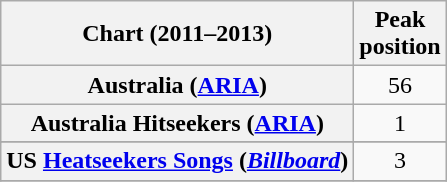<table class="wikitable plainrowheaders sortable">
<tr>
<th>Chart (2011–2013)</th>
<th>Peak<br>position</th>
</tr>
<tr>
<th scope="row">Australia (<a href='#'>ARIA</a>)</th>
<td style="text-align:center;">56</td>
</tr>
<tr>
<th scope="row">Australia Hitseekers (<a href='#'>ARIA</a>)</th>
<td style="text-align:center;">1</td>
</tr>
<tr>
</tr>
<tr>
</tr>
<tr>
</tr>
<tr>
</tr>
<tr>
</tr>
<tr>
<th scope="row">US <a href='#'>Heatseekers Songs</a> (<em><a href='#'>Billboard</a></em>)</th>
<td align="center">3</td>
</tr>
<tr>
</tr>
</table>
